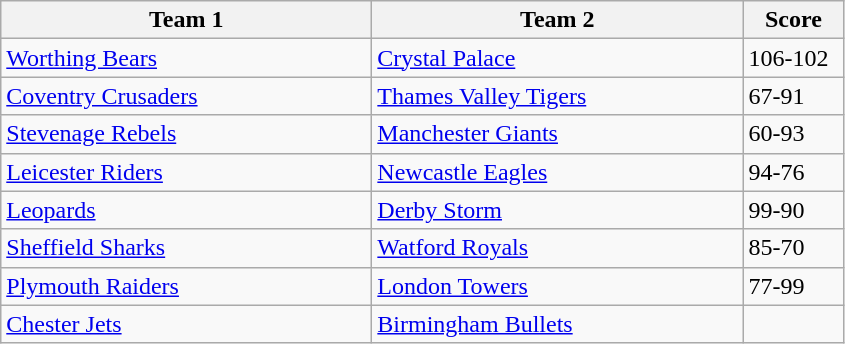<table class="wikitable" style="font-size: 100%">
<tr>
<th width=240>Team 1</th>
<th width=240>Team 2</th>
<th width=60>Score</th>
</tr>
<tr>
<td><a href='#'>Worthing Bears</a></td>
<td><a href='#'>Crystal Palace</a></td>
<td>106-102</td>
</tr>
<tr>
<td><a href='#'>Coventry Crusaders</a></td>
<td><a href='#'>Thames Valley Tigers</a></td>
<td>67-91</td>
</tr>
<tr>
<td><a href='#'>Stevenage Rebels</a></td>
<td><a href='#'>Manchester Giants</a></td>
<td>60-93</td>
</tr>
<tr>
<td><a href='#'>Leicester Riders</a></td>
<td><a href='#'>Newcastle Eagles</a></td>
<td>94-76</td>
</tr>
<tr>
<td><a href='#'>Leopards</a></td>
<td><a href='#'>Derby Storm</a></td>
<td>99-90</td>
</tr>
<tr>
<td><a href='#'>Sheffield Sharks</a></td>
<td><a href='#'>Watford Royals</a></td>
<td>85-70</td>
</tr>
<tr>
<td><a href='#'>Plymouth Raiders</a></td>
<td><a href='#'>London Towers</a></td>
<td>77-99</td>
</tr>
<tr>
<td><a href='#'>Chester Jets</a></td>
<td><a href='#'>Birmingham Bullets</a></td>
<td></td>
</tr>
</table>
